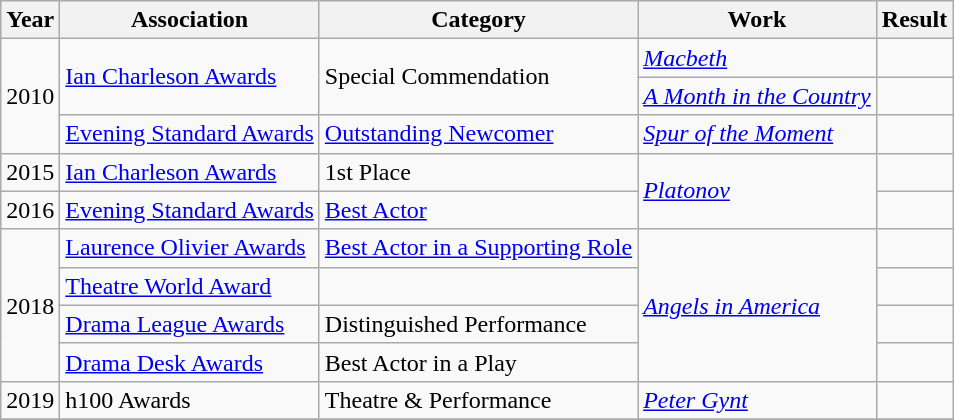<table class="wikitable sortable">
<tr>
<th>Year</th>
<th>Association</th>
<th>Category</th>
<th>Work</th>
<th>Result</th>
</tr>
<tr>
<td rowspan="3">2010</td>
<td rowspan="2"><a href='#'>Ian Charleson Awards</a></td>
<td rowspan="2">Special Commendation</td>
<td><em><a href='#'>Macbeth</a></em></td>
<td></td>
</tr>
<tr>
<td><em><a href='#'>A Month in the Country</a></em></td>
<td></td>
</tr>
<tr>
<td><a href='#'>Evening Standard Awards</a></td>
<td><a href='#'>Outstanding Newcomer</a></td>
<td><em><a href='#'>Spur of the Moment</a></em></td>
<td></td>
</tr>
<tr>
<td>2015</td>
<td><a href='#'>Ian Charleson Awards</a></td>
<td Ian Charleson Awards#2015>1st Place</td>
<td rowspan="2"><em><a href='#'>Platonov</a></em></td>
<td></td>
</tr>
<tr>
<td>2016</td>
<td><a href='#'>Evening Standard Awards</a></td>
<td><a href='#'>Best Actor</a></td>
<td></td>
</tr>
<tr>
<td rowspan="4">2018</td>
<td><a href='#'>Laurence Olivier Awards</a></td>
<td><a href='#'>Best Actor in a Supporting Role</a></td>
<td rowspan="4"><em><a href='#'>Angels in America</a></em></td>
<td></td>
</tr>
<tr>
<td><a href='#'>Theatre World Award</a></td>
<td></td>
<td></td>
</tr>
<tr>
<td><a href='#'>Drama League Awards</a></td>
<td>Distinguished Performance</td>
<td></td>
</tr>
<tr>
<td><a href='#'>Drama Desk Awards</a></td>
<td>Best Actor in a Play</td>
<td></td>
</tr>
<tr>
<td>2019</td>
<td>h100 Awards</td>
<td>Theatre & Performance</td>
<td><em><a href='#'>Peter Gynt</a></em></td>
<td></td>
</tr>
<tr>
</tr>
</table>
